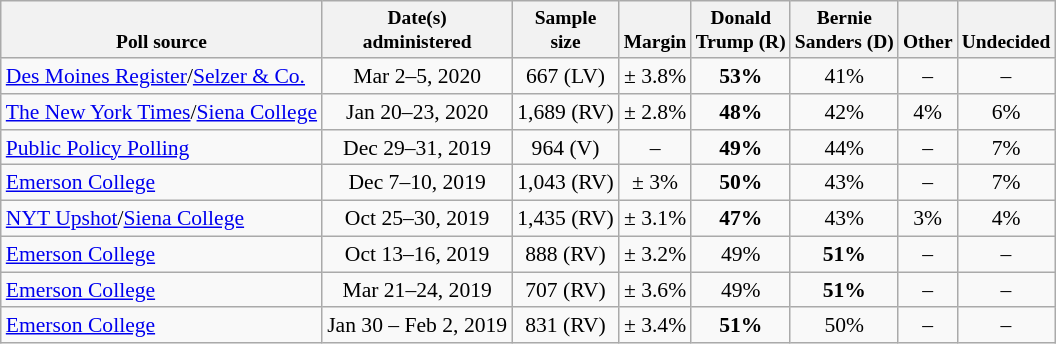<table class="wikitable" style="font-size:90%;text-align:center;">
<tr valign=bottom style="font-size:90%;">
<th>Poll source</th>
<th>Date(s)<br>administered</th>
<th>Sample<br>size</th>
<th>Margin<br></th>
<th>Donald<br>Trump (R)</th>
<th>Bernie<br>Sanders (D)</th>
<th>Other</th>
<th>Undecided</th>
</tr>
<tr>
<td style="text-align:left;"><a href='#'>Des Moines Register</a>/<a href='#'>Selzer & Co.</a></td>
<td>Mar 2–5, 2020</td>
<td>667 (LV)</td>
<td>± 3.8%</td>
<td><strong>53%</strong></td>
<td>41%</td>
<td>–</td>
<td>–</td>
</tr>
<tr>
<td style="text-align:left;"><a href='#'>The New York Times</a>/<a href='#'>Siena College</a></td>
<td>Jan 20–23, 2020</td>
<td>1,689 (RV)</td>
<td>± 2.8%</td>
<td><strong>48%</strong></td>
<td>42%</td>
<td>4%</td>
<td>6%</td>
</tr>
<tr>
<td style="text-align:left;"><a href='#'>Public Policy Polling</a></td>
<td>Dec 29–31, 2019</td>
<td>964 (V)</td>
<td>–</td>
<td><strong>49%</strong></td>
<td>44%</td>
<td>–</td>
<td>7%</td>
</tr>
<tr>
<td style="text-align:left;"><a href='#'>Emerson College</a></td>
<td>Dec 7–10, 2019</td>
<td>1,043 (RV)</td>
<td>± 3%</td>
<td><strong>50%</strong></td>
<td>43%</td>
<td>–</td>
<td>7%</td>
</tr>
<tr>
<td style="text-align:left;"><a href='#'>NYT Upshot</a>/<a href='#'>Siena College</a></td>
<td>Oct 25–30, 2019</td>
<td>1,435 (RV)</td>
<td>± 3.1%</td>
<td><strong>47%</strong></td>
<td>43%</td>
<td>3%</td>
<td>4%</td>
</tr>
<tr>
<td style="text-align:left;"><a href='#'>Emerson College</a></td>
<td>Oct 13–16, 2019</td>
<td>888 (RV)</td>
<td>± 3.2%</td>
<td>49%</td>
<td><strong>51%</strong></td>
<td>–</td>
<td>–</td>
</tr>
<tr>
<td style="text-align:left;"><a href='#'>Emerson College</a></td>
<td>Mar 21–24, 2019</td>
<td>707 (RV)</td>
<td>± 3.6%</td>
<td>49%</td>
<td><strong>51%</strong></td>
<td>–</td>
<td>–</td>
</tr>
<tr>
<td style="text-align:left;"><a href='#'>Emerson College</a></td>
<td>Jan 30 – Feb 2, 2019</td>
<td>831 (RV)</td>
<td>± 3.4%</td>
<td><strong>51%</strong></td>
<td>50%</td>
<td>–</td>
<td>–</td>
</tr>
</table>
